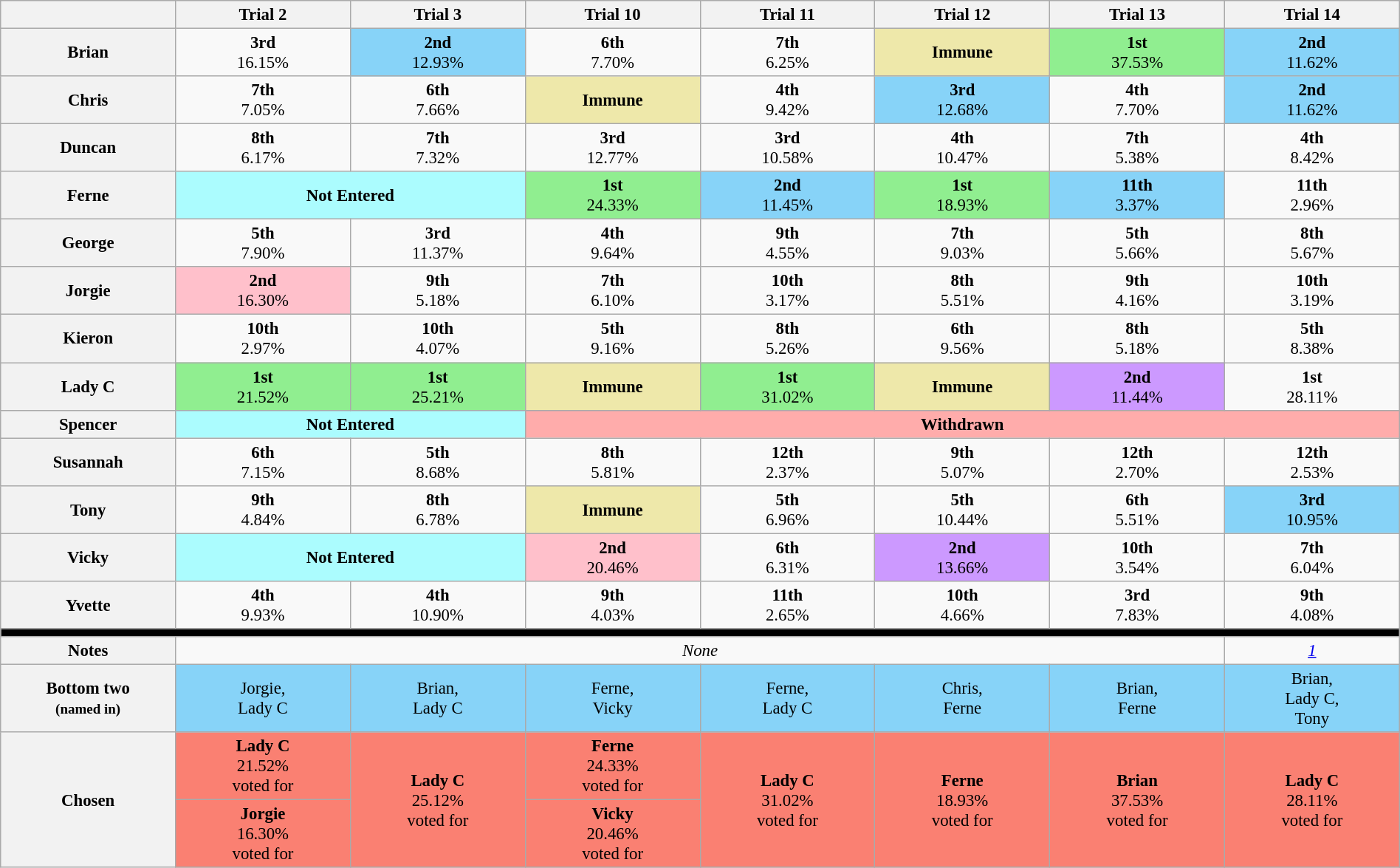<table class="wikitable" style="text-align:center; font-size:95%; width:100%;">
<tr>
<th style="width:7%"></th>
<th style="width:7%">Trial 2</th>
<th style="width:7%">Trial 3</th>
<th style="width:7%">Trial 10</th>
<th style="width:7%">Trial 11</th>
<th style="width:7%">Trial 12</th>
<th style="width:7%">Trial 13</th>
<th style="width:7%">Trial 14</th>
</tr>
<tr>
<th>Brian</th>
<td><strong>3rd</strong><br>16.15%</td>
<td bgcolor=#87d3f8><strong>2nd</strong><br>12.93%</td>
<td><strong>6th</strong><br>7.70%</td>
<td><strong>7th</strong><br>6.25%</td>
<td bgcolor=#eee8aa><strong>Immune</strong></td>
<td bgcolor=lightgreen><strong>1st</strong><br>37.53%</td>
<td bgcolor=#87d3f8><strong>2nd</strong><br>11.62%</td>
</tr>
<tr>
<th>Chris</th>
<td><strong>7th</strong><br>7.05%</td>
<td><strong>6th</strong><br>7.66%</td>
<td bgcolor=#eee8aa><strong>Immune</strong></td>
<td><strong>4th</strong><br>9.42%</td>
<td bgcolor=#87d3f8><strong>3rd</strong><br>12.68%</td>
<td><strong>4th</strong><br>7.70%</td>
<td bgcolor=#87d3f8><strong>2nd</strong><br>11.62%</td>
</tr>
<tr>
<th>Duncan</th>
<td><strong>8th</strong><br>6.17%</td>
<td><strong>7th</strong><br>7.32%</td>
<td><strong>3rd</strong><br>12.77%</td>
<td><strong>3rd</strong><br>10.58%</td>
<td><strong>4th</strong><br>10.47%</td>
<td><strong>7th</strong><br>5.38%</td>
<td><strong>4th</strong><br>8.42%</td>
</tr>
<tr>
<th>Ferne</th>
<td colspan="2" bgcolor="#abfcfe"><strong>Not Entered</strong></td>
<td bgcolor=lightgreen><strong>1st</strong><br>24.33%</td>
<td bgcolor=#87d3f8><strong>2nd</strong><br>11.45%</td>
<td bgcolor=lightgreen><strong>1st</strong><br>18.93%</td>
<td bgcolor=#87d3f8><strong>11th</strong><br>3.37%</td>
<td><strong>11th</strong><br>2.96%</td>
</tr>
<tr>
<th>George</th>
<td><strong>5th</strong><br>7.90%</td>
<td><strong>3rd</strong><br>11.37%</td>
<td><strong>4th</strong><br>9.64%</td>
<td><strong>9th</strong><br>4.55%</td>
<td><strong>7th</strong><br>9.03%</td>
<td><strong>5th</strong><br>5.66%</td>
<td><strong>8th</strong><br>5.67%</td>
</tr>
<tr>
<th>Jorgie</th>
<td bgcolor=pink><strong>2nd</strong><br>16.30%</td>
<td><strong>9th</strong><br>5.18%</td>
<td><strong>7th</strong><br>6.10%</td>
<td><strong>10th</strong><br>3.17%</td>
<td><strong>8th</strong><br>5.51%</td>
<td><strong>9th</strong><br>4.16%</td>
<td><strong>10th</strong><br>3.19%</td>
</tr>
<tr>
<th>Kieron</th>
<td><strong>10th</strong><br>2.97%</td>
<td><strong>10th</strong><br>4.07%</td>
<td><strong>5th</strong><br>9.16%</td>
<td><strong>8th</strong><br>5.26%</td>
<td><strong>6th</strong><br>9.56%</td>
<td><strong>8th</strong><br>5.18%</td>
<td><strong>5th</strong><br>8.38%</td>
</tr>
<tr>
<th>Lady C</th>
<td bgcolor=lightgreen><strong>1st</strong><br>21.52%</td>
<td bgcolor=lightgreen><strong>1st</strong><br>25.21%</td>
<td bgcolor=#eee8aa><strong>Immune</strong></td>
<td bgcolor=lightgreen><strong>1st</strong><br>31.02%</td>
<td bgcolor=#eee8aa><strong>Immune</strong></td>
<td bgcolor=#cc99ff><strong>2nd</strong><br>11.44%</td>
<td bgcolor-lightgreen><strong>1st</strong><br>28.11%</td>
</tr>
<tr>
<th>Spencer</th>
<td colspan="2" bgcolor="#abfcfe"><strong>Not Entered</strong></td>
<td colspan="5" bgcolor="#ffacab"><strong>Withdrawn</strong></td>
</tr>
<tr>
<th>Susannah</th>
<td><strong>6th</strong><br>7.15%</td>
<td><strong>5th</strong><br>8.68%</td>
<td><strong>8th</strong><br>5.81%</td>
<td><strong>12th</strong><br>2.37%</td>
<td><strong>9th</strong><br>5.07%</td>
<td><strong>12th</strong><br>2.70%</td>
<td><strong>12th</strong><br>2.53%</td>
</tr>
<tr>
<th>Tony</th>
<td><strong>9th</strong><br>4.84%</td>
<td><strong>8th</strong><br>6.78%</td>
<td bgcolor=#eee8aa><strong>Immune</strong></td>
<td><strong>5th</strong><br>6.96%</td>
<td><strong>5th</strong><br>10.44%</td>
<td><strong>6th</strong><br>5.51%</td>
<td bgcolor=#87d3f8><strong>3rd</strong><br>10.95%</td>
</tr>
<tr>
<th>Vicky</th>
<td colspan="2" bgcolor="#abfcfe"><strong>Not Entered</strong></td>
<td bgcolor=pink><strong>2nd</strong><br>20.46%</td>
<td><strong>6th</strong><br>6.31%</td>
<td bgcolor=#cc99ff><strong>2nd</strong><br>13.66%</td>
<td><strong>10th</strong><br>3.54%</td>
<td><strong>7th</strong><br>6.04%</td>
</tr>
<tr>
<th>Yvette</th>
<td><strong>4th</strong><br>9.93%</td>
<td><strong>4th</strong><br>10.90%</td>
<td><strong>9th</strong><br>4.03%</td>
<td><strong>11th</strong><br>2.65%</td>
<td><strong>10th</strong><br>4.66%</td>
<td><strong>3rd</strong><br>7.83%</td>
<td><strong>9th</strong><br>4.08%</td>
</tr>
<tr>
<td colspan="8" style="background:#000;"></td>
</tr>
<tr>
<th>Notes</th>
<td colspan="6"><em>None</em></td>
<td><em><cite><a href='#'>1</a></cite></em></td>
</tr>
<tr>
<th>Bottom two<br><small>(named in)</small></th>
<td bgcolor="#87D3F8">Jorgie,<br>Lady C</td>
<td bgcolor="#87D3F8">Brian,<br>Lady C</td>
<td bgcolor="#87D3F8">Ferne,<br>Vicky</td>
<td bgcolor="#87D3F8">Ferne,<br>Lady C</td>
<td bgcolor="#87D3F8">Chris,<br>Ferne</td>
<td bgcolor="#87D3F8">Brian,<br>Ferne</td>
<td bgcolor="#87D3F8">Brian,<br>Lady C,<br>Tony</td>
</tr>
<tr>
<th rowspan="2">Chosen</th>
<td bgcolor="salmon"><strong>Lady C</strong><br>21.52%<br>voted for</td>
<td rowspan="2" bgcolor="salmon"><strong>Lady C</strong><br>25.12%<br>voted for</td>
<td bgcolor="salmon"><strong>Ferne</strong><br>24.33%<br>voted for</td>
<td rowspan="2" bgcolor="salmon"><strong>Lady C</strong><br>31.02%<br>voted for</td>
<td rowspan="2" bgcolor="salmon"><strong>Ferne</strong><br>18.93%<br>voted for</td>
<td rowspan="2" bgcolor="salmon"><strong>Brian</strong><br>37.53%<br>voted for</td>
<td rowspan="2" bgcolor="salmon"><strong>Lady C</strong><br>28.11%<br>voted for</td>
</tr>
<tr>
<td bgcolor="salmon"><strong>Jorgie</strong><br>16.30%<br>voted for</td>
<td bgcolor="salmon"><strong>Vicky</strong><br>20.46%<br>voted for</td>
</tr>
</table>
